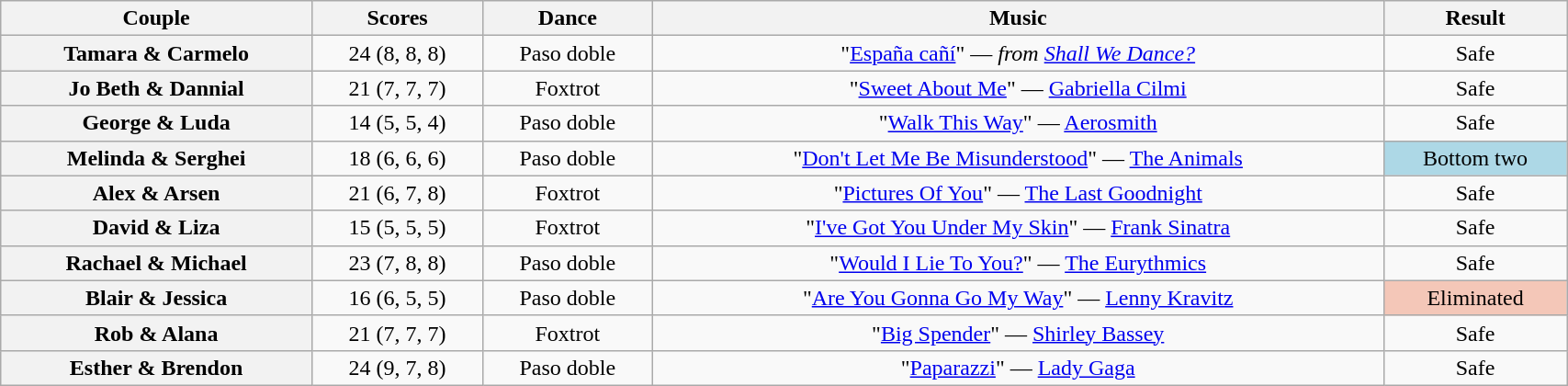<table class="wikitable sortable" style="text-align:center; width: 90%">
<tr>
<th scope="col">Couple</th>
<th scope="col">Scores</th>
<th scope="col">Dance</th>
<th scope="col" class="unsortable">Music</th>
<th scope="col" class="unsortable">Result</th>
</tr>
<tr>
<th scope="row">Tamara & Carmelo</th>
<td>24 (8, 8, 8)</td>
<td>Paso doble</td>
<td>"<a href='#'>España cañí</a>" — <em>from <a href='#'>Shall We Dance?</a></em></td>
<td>Safe</td>
</tr>
<tr>
<th scope="row">Jo Beth & Dannial</th>
<td>21 (7, 7, 7)</td>
<td>Foxtrot</td>
<td>"<a href='#'>Sweet About Me</a>" — <a href='#'>Gabriella Cilmi</a></td>
<td>Safe</td>
</tr>
<tr>
<th scope="row">George & Luda</th>
<td>14 (5, 5, 4)</td>
<td>Paso doble</td>
<td>"<a href='#'>Walk This Way</a>" — <a href='#'>Aerosmith</a></td>
<td>Safe</td>
</tr>
<tr>
<th scope="row">Melinda & Serghei</th>
<td>18 (6, 6, 6)</td>
<td>Paso doble</td>
<td>"<a href='#'>Don't Let Me Be Misunderstood</a>" — <a href='#'>The Animals</a></td>
<td bgcolor="lightblue">Bottom two</td>
</tr>
<tr>
<th scope="row">Alex & Arsen</th>
<td>21 (6, 7, 8)</td>
<td>Foxtrot</td>
<td>"<a href='#'>Pictures Of You</a>" — <a href='#'>The Last Goodnight</a></td>
<td>Safe</td>
</tr>
<tr>
<th scope="row">David & Liza</th>
<td>15 (5, 5, 5)</td>
<td>Foxtrot</td>
<td>"<a href='#'>I've Got You Under My Skin</a>" — <a href='#'>Frank Sinatra</a></td>
<td>Safe</td>
</tr>
<tr>
<th scope="row">Rachael & Michael</th>
<td>23 (7, 8, 8)</td>
<td>Paso doble</td>
<td>"<a href='#'>Would I Lie To You?</a>" — <a href='#'>The Eurythmics</a></td>
<td>Safe</td>
</tr>
<tr>
<th scope="row">Blair & Jessica</th>
<td>16 (6, 5, 5)</td>
<td>Paso doble</td>
<td>"<a href='#'>Are You Gonna Go My Way</a>" — <a href='#'>Lenny Kravitz</a></td>
<td bgcolor="f4c7b8">Eliminated</td>
</tr>
<tr>
<th scope="row">Rob & Alana</th>
<td>21 (7, 7, 7)</td>
<td>Foxtrot</td>
<td>"<a href='#'>Big Spender</a>" — <a href='#'>Shirley Bassey</a></td>
<td>Safe</td>
</tr>
<tr>
<th scope="row">Esther & Brendon</th>
<td>24 (9, 7, 8)</td>
<td>Paso doble</td>
<td>"<a href='#'>Paparazzi</a>" — <a href='#'>Lady Gaga</a></td>
<td>Safe</td>
</tr>
</table>
